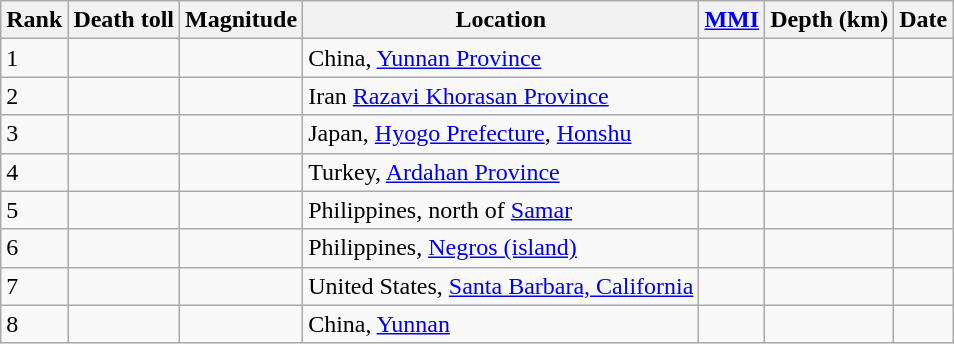<table class="sortable wikitable" style="font-size:100%;">
<tr>
<th>Rank</th>
<th>Death toll</th>
<th>Magnitude</th>
<th>Location</th>
<th><a href='#'>MMI</a></th>
<th>Depth (km)</th>
<th>Date</th>
</tr>
<tr>
<td>1</td>
<td></td>
<td></td>
<td>China, <a href='#'>Yunnan Province</a></td>
<td></td>
<td></td>
<td></td>
</tr>
<tr>
<td>2</td>
<td></td>
<td></td>
<td>Iran <a href='#'>Razavi Khorasan Province</a></td>
<td></td>
<td></td>
<td></td>
</tr>
<tr>
<td>3</td>
<td></td>
<td></td>
<td>Japan, <a href='#'>Hyogo Prefecture</a>, <a href='#'>Honshu</a></td>
<td></td>
<td></td>
<td></td>
</tr>
<tr>
<td>4</td>
<td></td>
<td></td>
<td>Turkey, <a href='#'>Ardahan Province</a></td>
<td></td>
<td></td>
<td></td>
</tr>
<tr>
<td>5</td>
<td></td>
<td></td>
<td>Philippines, north of <a href='#'>Samar</a></td>
<td></td>
<td></td>
<td></td>
</tr>
<tr>
<td>6</td>
<td></td>
<td></td>
<td>Philippines, <a href='#'>Negros (island)</a></td>
<td></td>
<td></td>
<td></td>
</tr>
<tr>
<td>7</td>
<td></td>
<td></td>
<td>United States, <a href='#'>Santa Barbara, California</a></td>
<td></td>
<td></td>
<td></td>
</tr>
<tr>
<td>8</td>
<td></td>
<td></td>
<td>China, <a href='#'>Yunnan</a></td>
<td></td>
<td></td>
<td></td>
</tr>
</table>
